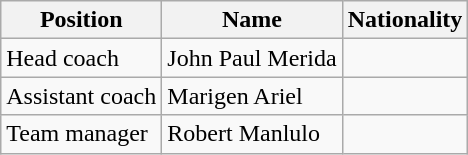<table class="wikitable">
<tr>
<th>Position</th>
<th>Name</th>
<th>Nationality</th>
</tr>
<tr>
<td>Head coach</td>
<td>John Paul Merida</td>
<td></td>
</tr>
<tr>
<td>Assistant coach</td>
<td>Marigen Ariel</td>
<td></td>
</tr>
<tr>
<td>Team manager</td>
<td>Robert Manlulo</td>
<td></td>
</tr>
</table>
